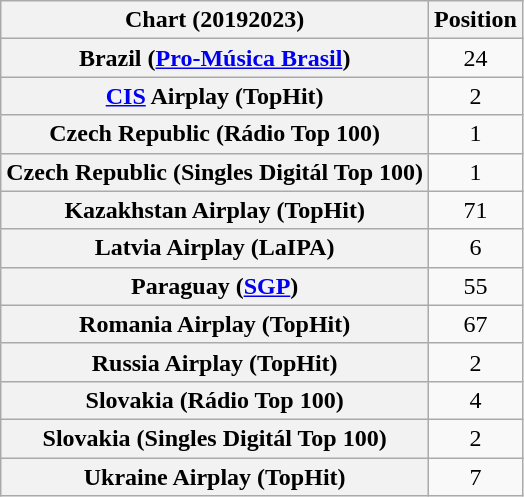<table class="wikitable sortable plainrowheaders" style="text-align:center">
<tr>
<th scope="col">Chart (20192023)</th>
<th scope="col">Position</th>
</tr>
<tr>
<th scope="row">Brazil (<a href='#'>Pro-Música Brasil</a>)</th>
<td>24</td>
</tr>
<tr>
<th scope="row"><a href='#'>CIS</a> Airplay (TopHit)</th>
<td>2</td>
</tr>
<tr>
<th scope="row">Czech Republic (Rádio Top 100)</th>
<td>1</td>
</tr>
<tr>
<th scope="row">Czech Republic (Singles Digitál Top 100)</th>
<td>1</td>
</tr>
<tr>
<th scope="row">Kazakhstan Airplay (TopHit)</th>
<td>71</td>
</tr>
<tr>
<th scope="row">Latvia Airplay (LaIPA)</th>
<td>6</td>
</tr>
<tr>
<th scope="row">Paraguay (<a href='#'>SGP</a>)</th>
<td>55</td>
</tr>
<tr>
<th scope="row">Romania Airplay (TopHit)</th>
<td>67</td>
</tr>
<tr>
<th scope="row">Russia Airplay (TopHit)</th>
<td>2</td>
</tr>
<tr>
<th scope="row">Slovakia (Rádio Top 100)</th>
<td>4</td>
</tr>
<tr>
<th scope="row">Slovakia (Singles Digitál Top 100)</th>
<td>2</td>
</tr>
<tr>
<th scope="row">Ukraine Airplay (TopHit)</th>
<td>7</td>
</tr>
</table>
